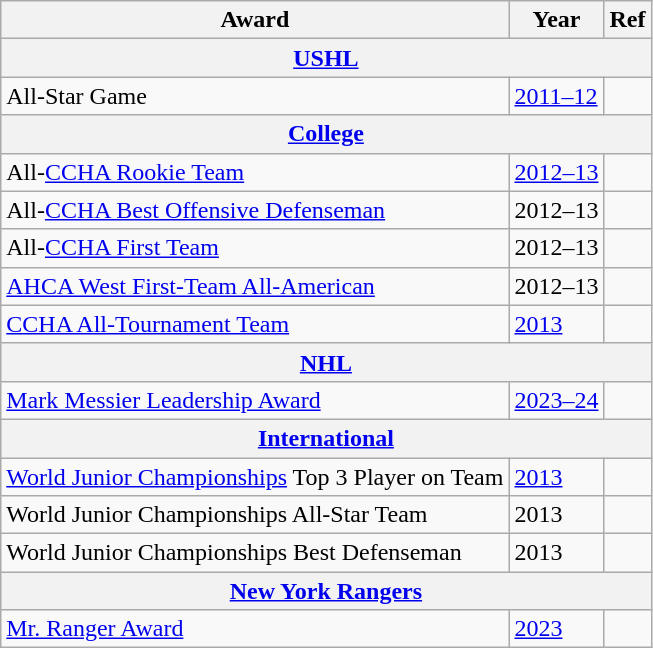<table class="wikitable">
<tr>
<th>Award</th>
<th>Year</th>
<th>Ref</th>
</tr>
<tr>
<th colspan="3"><a href='#'>USHL</a></th>
</tr>
<tr>
<td>All-Star Game</td>
<td><a href='#'>2011–12</a></td>
<td></td>
</tr>
<tr>
<th colspan="3"><a href='#'>College</a></th>
</tr>
<tr>
<td>All-<a href='#'>CCHA Rookie Team</a></td>
<td><a href='#'>2012–13</a></td>
<td></td>
</tr>
<tr>
<td>All-<a href='#'>CCHA Best Offensive Defenseman</a></td>
<td>2012–13</td>
<td></td>
</tr>
<tr>
<td>All-<a href='#'>CCHA First Team</a></td>
<td>2012–13</td>
<td></td>
</tr>
<tr>
<td><a href='#'>AHCA West First-Team All-American</a></td>
<td>2012–13</td>
<td></td>
</tr>
<tr>
<td><a href='#'>CCHA All-Tournament Team</a></td>
<td><a href='#'>2013</a></td>
<td></td>
</tr>
<tr>
<th colspan="3"><a href='#'>NHL</a></th>
</tr>
<tr>
<td><a href='#'>Mark Messier Leadership Award</a></td>
<td><a href='#'>2023–24</a></td>
<td></td>
</tr>
<tr>
<th colspan="3"><a href='#'>International</a></th>
</tr>
<tr>
<td><a href='#'>World Junior Championships</a> Top 3 Player on Team</td>
<td><a href='#'>2013</a></td>
<td></td>
</tr>
<tr>
<td>World Junior Championships All-Star Team</td>
<td>2013</td>
<td></td>
</tr>
<tr>
<td>World Junior Championships Best Defenseman</td>
<td>2013</td>
<td></td>
</tr>
<tr>
<th colspan="3"><a href='#'>New York Rangers</a></th>
</tr>
<tr>
<td><a href='#'>Mr. Ranger Award</a></td>
<td><a href='#'>2023</a></td>
<td></td>
</tr>
</table>
